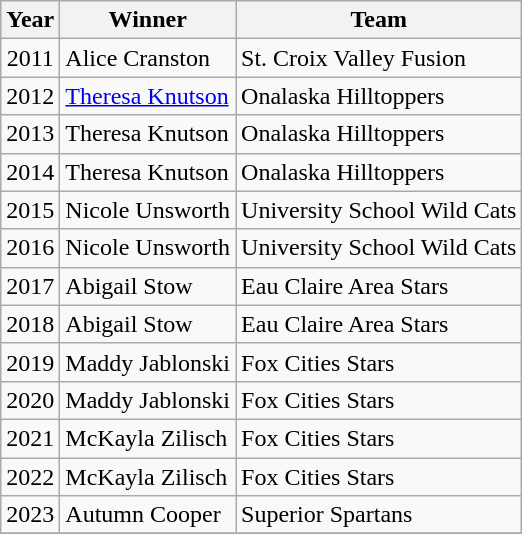<table class="wikitable">
<tr>
<th>Year</th>
<th>Winner</th>
<th>Team</th>
</tr>
<tr>
<td align=center>2011</td>
<td>Alice Cranston</td>
<td>St. Croix Valley Fusion</td>
</tr>
<tr>
<td align=center>2012</td>
<td><a href='#'>Theresa Knutson</a></td>
<td>Onalaska Hilltoppers</td>
</tr>
<tr>
<td align=center>2013</td>
<td>Theresa Knutson</td>
<td>Onalaska Hilltoppers</td>
</tr>
<tr>
<td align=center>2014</td>
<td>Theresa Knutson</td>
<td>Onalaska Hilltoppers</td>
</tr>
<tr>
<td align=center>2015</td>
<td>Nicole Unsworth</td>
<td>University School Wild Cats</td>
</tr>
<tr>
<td align=center>2016</td>
<td>Nicole Unsworth</td>
<td>University School Wild Cats</td>
</tr>
<tr>
<td align=center>2017</td>
<td>Abigail Stow</td>
<td>Eau Claire Area Stars</td>
</tr>
<tr>
<td align=center>2018</td>
<td>Abigail Stow</td>
<td>Eau Claire Area Stars</td>
</tr>
<tr>
<td align=center>2019</td>
<td>Maddy Jablonski</td>
<td>Fox Cities Stars</td>
</tr>
<tr>
<td align=center>2020</td>
<td>Maddy Jablonski</td>
<td>Fox Cities Stars</td>
</tr>
<tr>
<td align=center>2021</td>
<td>McKayla Zilisch</td>
<td>Fox Cities Stars</td>
</tr>
<tr>
<td align=center>2022</td>
<td>McKayla Zilisch</td>
<td>Fox Cities Stars</td>
</tr>
<tr>
<td align=center>2023</td>
<td>Autumn Cooper</td>
<td>Superior Spartans</td>
</tr>
<tr>
</tr>
</table>
